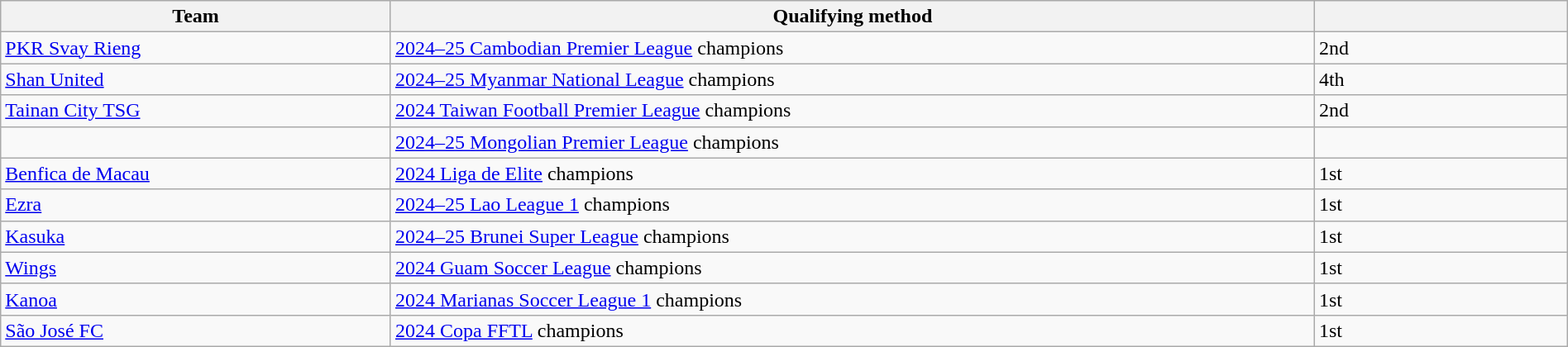<table class="wikitable" style="table-layout:fixed;width:100%;">
<tr>
<th width=25%>Team</th>
<th width=60%>Qualifying method</th>
<th width=16%> </th>
</tr>
<tr>
<td> <a href='#'>PKR Svay Rieng</a></td>
<td><a href='#'>2024–25 Cambodian Premier League</a> champions</td>
<td>2nd </td>
</tr>
<tr>
<td> <a href='#'>Shan United</a></td>
<td><a href='#'>2024–25 Myanmar National League</a> champions</td>
<td>4th </td>
</tr>
<tr>
<td> <a href='#'>Tainan City TSG</a></td>
<td><a href='#'>2024 Taiwan Football Premier League</a> champions</td>
<td>2nd </td>
</tr>
<tr>
<td></td>
<td><a href='#'>2024–25 Mongolian Premier League</a> champions</td>
<td></td>
</tr>
<tr>
<td> <a href='#'>Benfica de Macau</a></td>
<td><a href='#'>2024 Liga de Elite</a> champions</td>
<td>1st</td>
</tr>
<tr>
<td> <a href='#'>Ezra</a></td>
<td><a href='#'>2024–25 Lao League 1</a> champions</td>
<td>1st</td>
</tr>
<tr>
<td> <a href='#'>Kasuka</a></td>
<td><a href='#'>2024–25 Brunei Super League</a> champions</td>
<td>1st</td>
</tr>
<tr>
<td> <a href='#'>Wings</a></td>
<td><a href='#'>2024 Guam Soccer League</a> champions</td>
<td>1st</td>
</tr>
<tr>
<td> <a href='#'>Kanoa</a></td>
<td><a href='#'>2024 Marianas Soccer League 1</a> champions</td>
<td>1st</td>
</tr>
<tr>
<td> <a href='#'>São José FC</a></td>
<td><a href='#'>2024 Copa FFTL</a> champions</td>
<td>1st</td>
</tr>
</table>
